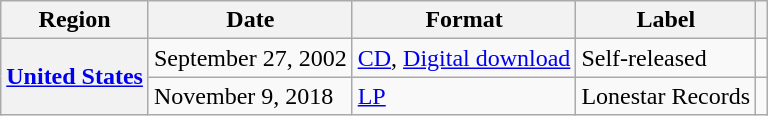<table class="wikitable plainrowheaders">
<tr>
<th scope="col">Region</th>
<th scope="col">Date</th>
<th scope="col">Format</th>
<th scope="col">Label</th>
<th scope="col"></th>
</tr>
<tr>
<th scope="row" rowspan="2"><a href='#'>United States</a></th>
<td>September 27, 2002</td>
<td><a href='#'>CD</a>, <a href='#'>Digital download</a></td>
<td rowspan="1">Self-released</td>
<td align="center"></td>
</tr>
<tr>
<td>November 9, 2018</td>
<td><a href='#'>LP</a></td>
<td rowspan="1">Lonestar Records</td>
<td align="center"></td>
</tr>
</table>
